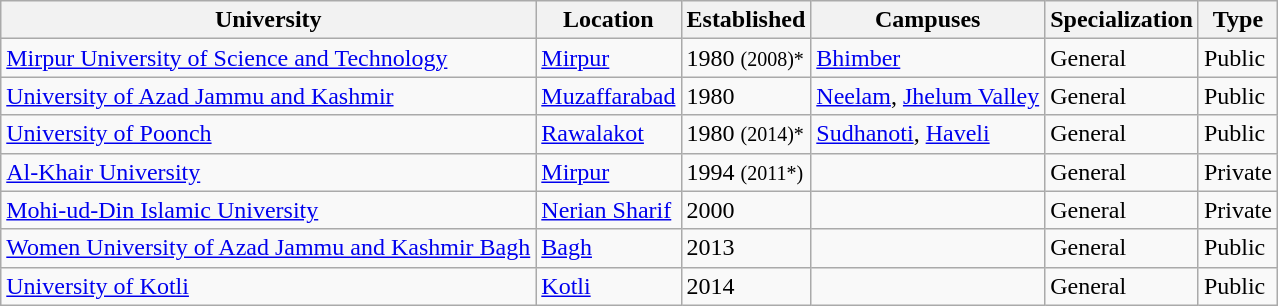<table class="wikitable sortable static-row-numbers static-row-header-hash">
<tr>
<th>University</th>
<th>Location</th>
<th>Established</th>
<th>Campuses</th>
<th>Specialization</th>
<th>Type</th>
</tr>
<tr>
<td><a href='#'>Mirpur University of Science and Technology</a></td>
<td><a href='#'>Mirpur</a></td>
<td>1980 <small>(2008)*</small></td>
<td><a href='#'>Bhimber</a></td>
<td>General</td>
<td>Public</td>
</tr>
<tr>
<td><a href='#'>University of Azad Jammu and Kashmir</a></td>
<td><a href='#'>Muzaffarabad</a></td>
<td>1980</td>
<td><a href='#'>Neelam</a>, <a href='#'>Jhelum Valley</a></td>
<td>General</td>
<td>Public</td>
</tr>
<tr>
<td><a href='#'>University of Poonch</a></td>
<td><a href='#'>Rawalakot</a></td>
<td>1980 <small>(2014)*</small></td>
<td><a href='#'>Sudhanoti</a>, <a href='#'>Haveli</a></td>
<td>General</td>
<td>Public</td>
</tr>
<tr>
<td><a href='#'>Al-Khair University</a></td>
<td><a href='#'>Mirpur</a></td>
<td>1994 <small>(2011*)</small></td>
<td></td>
<td>General</td>
<td>Private</td>
</tr>
<tr>
<td><a href='#'>Mohi-ud-Din Islamic University</a></td>
<td><a href='#'>Nerian Sharif</a></td>
<td>2000</td>
<td></td>
<td>General</td>
<td>Private</td>
</tr>
<tr>
<td><a href='#'>Women University of Azad Jammu and Kashmir Bagh</a></td>
<td><a href='#'>Bagh</a></td>
<td>2013</td>
<td></td>
<td>General</td>
<td>Public</td>
</tr>
<tr>
<td><a href='#'>University of Kotli</a></td>
<td><a href='#'>Kotli</a></td>
<td>2014</td>
<td></td>
<td>General</td>
<td>Public</td>
</tr>
</table>
